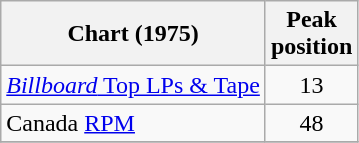<table class="wikitable">
<tr>
<th>Chart (1975)</th>
<th>Peak<br>position</th>
</tr>
<tr>
<td><a href='#'><em>Billboard</em> Top LPs & Tape</a></td>
<td align="center">13</td>
</tr>
<tr>
<td>Canada <a href='#'>RPM</a></td>
<td align="center">48</td>
</tr>
<tr>
</tr>
</table>
